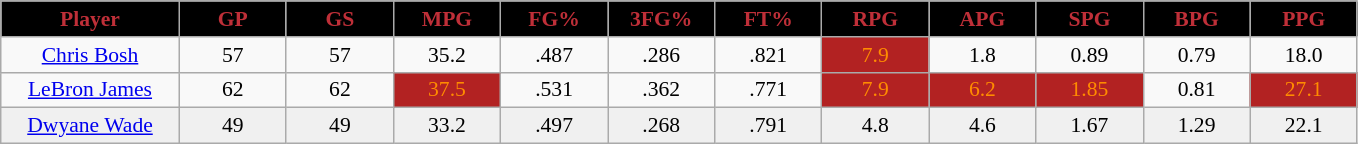<table class="wikitable sortable" style="font-size: 90%">
<tr>
<th style="background:black;color:#BF2F38;" width="10%">Player</th>
<th style="background:black;color:#BF2F38;" width="6%">GP</th>
<th style="background:black;color:#BF2F38;" width="6%">GS</th>
<th style="background:black;color:#BF2F38;" width="6%">MPG</th>
<th style="background:black;color:#BF2F38;" width="6%">FG%</th>
<th style="background:black;color:#BF2F38;" width="6%">3FG%</th>
<th style="background:black;color:#BF2F38;" width="6%">FT%</th>
<th style="background:black;color:#BF2F38;" width="6%">RPG</th>
<th style="background:black;color:#BF2F38;" width="6%">APG</th>
<th style="background:black;color:#BF2F38;" width="6%">SPG</th>
<th style="background:black;color:#BF2F38;" width="6%">BPG</th>
<th style="background:black;color:#BF2F38;" width="6%">PPG</th>
</tr>
<tr bgcolor="" align="center">
<td><a href='#'>Chris Bosh</a></td>
<td>57</td>
<td>57</td>
<td>35.2</td>
<td>.487</td>
<td>.286</td>
<td>.821</td>
<td style="background:#B22222;color:#FF8C00;">7.9</td>
<td>1.8</td>
<td>0.89</td>
<td>0.79</td>
<td>18.0</td>
</tr>
<tr bgcolor="" align="center">
<td><a href='#'>LeBron James</a></td>
<td>62</td>
<td>62</td>
<td style="background:#B22222;color:#FF8C00;">37.5</td>
<td>.531</td>
<td>.362</td>
<td>.771</td>
<td style="background:#B22222;color:#FF8C00;">7.9</td>
<td style="background:#B22222;color:#FF8C00;">6.2</td>
<td style="background:#B22222;color:#FF8C00;">1.85</td>
<td>0.81</td>
<td style="background:#B22222;color:#FF8C00;">27.1</td>
</tr>
<tr bgcolor="#f0f0f0" align="center">
<td><a href='#'>Dwyane Wade</a></td>
<td>49</td>
<td>49</td>
<td>33.2</td>
<td>.497</td>
<td>.268</td>
<td>.791</td>
<td>4.8</td>
<td>4.6</td>
<td>1.67</td>
<td>1.29</td>
<td>22.1</td>
</tr>
</table>
